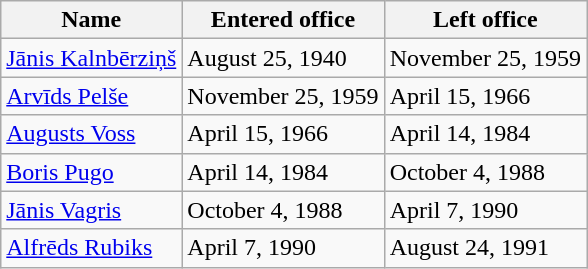<table class="wikitable">
<tr>
<th>Name</th>
<th>Entered office</th>
<th>Left office</th>
</tr>
<tr>
<td><a href='#'>Jānis Kalnbērziņš</a></td>
<td>August 25, 1940</td>
<td>November 25, 1959</td>
</tr>
<tr>
<td><a href='#'>Arvīds Pelše</a></td>
<td>November 25, 1959</td>
<td>April 15, 1966</td>
</tr>
<tr>
<td><a href='#'>Augusts Voss</a></td>
<td>April 15, 1966</td>
<td>April 14, 1984</td>
</tr>
<tr>
<td><a href='#'>Boris Pugo</a></td>
<td>April 14, 1984</td>
<td>October 4, 1988</td>
</tr>
<tr>
<td><a href='#'>Jānis Vagris</a></td>
<td>October 4, 1988</td>
<td>April 7, 1990</td>
</tr>
<tr>
<td><a href='#'>Alfrēds Rubiks</a></td>
<td>April 7, 1990</td>
<td>August 24, 1991</td>
</tr>
</table>
